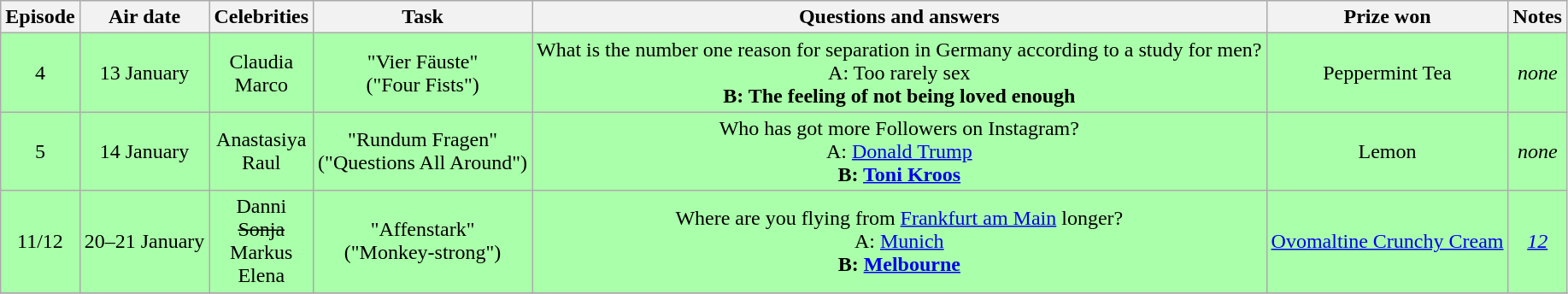<table class=wikitable style="text-align:center">
<tr>
<th>Episode</th>
<th>Air date</th>
<th>Celebrities</th>
<th>Task</th>
<th>Questions and answers</th>
<th>Prize won</th>
<th>Notes</th>
</tr>
<tr style="background:#aaffaa;">
<td>4</td>
<td>13 January</td>
<td>Claudia<br>Marco</td>
<td>"Vier Fäuste"<br>("Four Fists")</td>
<td>What is the number one reason for separation in Germany according to a study for men?<br>A: Too rarely sex<br><strong>B: The feeling of not being loved enough</strong></td>
<td>Peppermint Tea</td>
<td><em>none</em></td>
</tr>
<tr style="background:#aaffaa;">
<td>5</td>
<td>14 January</td>
<td>Anastasiya<br>Raul</td>
<td>"Rundum Fragen"<br>("Questions All Around")</td>
<td>Who has got more Followers on Instagram?<br>A: <a href='#'>Donald Trump</a><br><strong>B: <a href='#'>Toni Kroos</a></strong></td>
<td>Lemon</td>
<td><em>none</em></td>
</tr>
<tr style="background:#aaffaa;">
<td>11/12</td>
<td>20–21 January</td>
<td>Danni<br><s>Sonja</s><br>Markus<br>Elena</td>
<td>"Affenstark"<br>("Monkey-strong")</td>
<td>Where are you flying from <a href='#'>Frankfurt am Main</a> longer?<br>A: <a href='#'>Munich</a><br><strong>B: <a href='#'>Melbourne</a></strong></td>
<td><a href='#'>Ovomaltine Crunchy Cream</a></td>
<td><em><a href='#'>12</a></em></td>
</tr>
<tr>
</tr>
</table>
